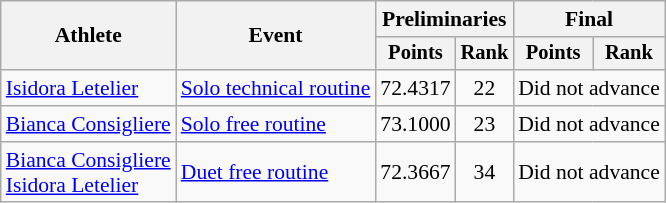<table class=wikitable style="font-size:90%">
<tr>
<th rowspan="2">Athlete</th>
<th rowspan="2">Event</th>
<th colspan="2">Preliminaries</th>
<th colspan="2">Final</th>
</tr>
<tr style="font-size:95%">
<th>Points</th>
<th>Rank</th>
<th>Points</th>
<th>Rank</th>
</tr>
<tr align=center>
<td align=left><a href='#'>Isidora Letelier</a></td>
<td align=left><a href='#'>Solo technical routine</a></td>
<td>72.4317</td>
<td>22</td>
<td colspan=2>Did not advance</td>
</tr>
<tr align=center>
<td align=left><a href='#'>Bianca Consigliere</a></td>
<td align=left><a href='#'>Solo free routine</a></td>
<td>73.1000</td>
<td>23</td>
<td colspan=2>Did not advance</td>
</tr>
<tr align=center>
<td align=left><a href='#'>Bianca Consigliere</a><br><a href='#'>Isidora Letelier</a></td>
<td align=left><a href='#'>Duet free routine</a></td>
<td>72.3667</td>
<td>34</td>
<td colspan=2>Did not advance</td>
</tr>
</table>
